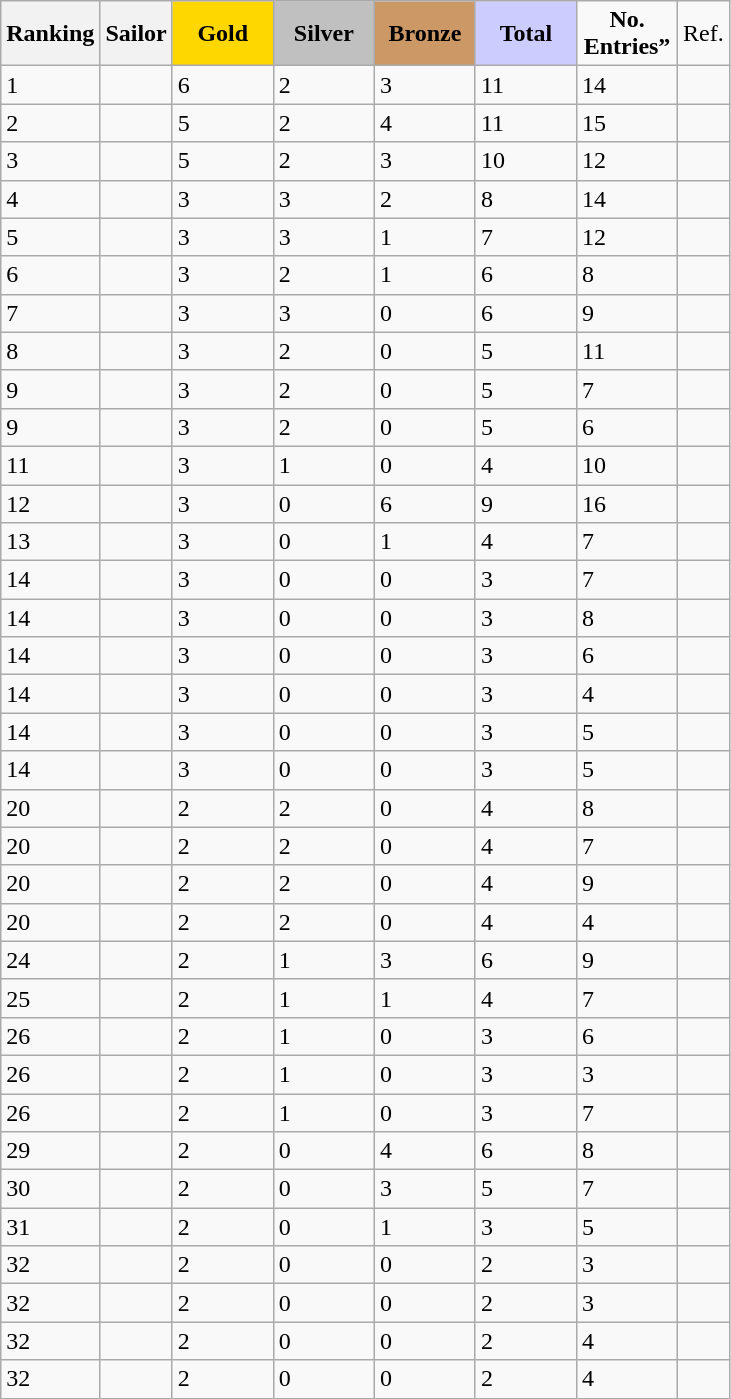<table class="wikitable sortable">
<tr>
<th align=center><strong>Ranking</strong></th>
<th align=center><strong>Sailor</strong></th>
<td style="background:gold; width:60px; text-align:center;"><strong>Gold</strong></td>
<td style="background:silver; width:60px; text-align:center;"><strong>Silver</strong></td>
<td style="background:#c96; width:60px; text-align:center;"><strong>Bronze</strong></td>
<td style="background:#ccf; width:60px; text-align:center;"><strong>Total</strong></td>
<td style="width:60px; text-align:center;"><strong>No. Entries”</strong></td>
<td>Ref.</td>
</tr>
<tr>
<td>1</td>
<td><br></td>
<td>6</td>
<td>2</td>
<td>3</td>
<td>11</td>
<td>14</td>
<td></td>
</tr>
<tr>
<td>2</td>
<td><br></td>
<td>5</td>
<td>2</td>
<td>4</td>
<td>11</td>
<td>15</td>
<td></td>
</tr>
<tr>
<td>3</td>
<td><br></td>
<td>5</td>
<td>2</td>
<td>3</td>
<td>10</td>
<td>12</td>
<td></td>
</tr>
<tr>
<td>4</td>
<td><br></td>
<td>3</td>
<td>3</td>
<td>2</td>
<td>8</td>
<td>14</td>
<td></td>
</tr>
<tr>
<td>5</td>
<td><br></td>
<td>3</td>
<td>3</td>
<td>1</td>
<td>7</td>
<td>12</td>
<td></td>
</tr>
<tr>
<td>6</td>
<td><br></td>
<td>3</td>
<td>2</td>
<td>1</td>
<td>6</td>
<td>8</td>
<td></td>
</tr>
<tr>
<td>7</td>
<td><br></td>
<td>3</td>
<td>3</td>
<td>0</td>
<td>6</td>
<td>9</td>
<td></td>
</tr>
<tr>
<td>8</td>
<td><br></td>
<td>3</td>
<td>2</td>
<td>0</td>
<td>5</td>
<td>11</td>
<td></td>
</tr>
<tr>
<td>9</td>
<td><br></td>
<td>3</td>
<td>2</td>
<td>0</td>
<td>5</td>
<td>7</td>
<td></td>
</tr>
<tr>
<td>9</td>
<td><br></td>
<td>3</td>
<td>2</td>
<td>0</td>
<td>5</td>
<td>6</td>
<td></td>
</tr>
<tr>
<td>11</td>
<td><br></td>
<td>3</td>
<td>1</td>
<td>0</td>
<td>4</td>
<td>10</td>
<td></td>
</tr>
<tr>
<td>12</td>
<td><br></td>
<td>3</td>
<td>0</td>
<td>6</td>
<td>9</td>
<td>16</td>
<td></td>
</tr>
<tr>
<td>13</td>
<td><br></td>
<td>3</td>
<td>0</td>
<td>1</td>
<td>4</td>
<td>7</td>
<td></td>
</tr>
<tr>
<td>14</td>
<td><br></td>
<td>3</td>
<td>0</td>
<td>0</td>
<td>3</td>
<td>7</td>
<td></td>
</tr>
<tr>
<td>14</td>
<td><br></td>
<td>3</td>
<td>0</td>
<td>0</td>
<td>3</td>
<td>8</td>
<td></td>
</tr>
<tr>
<td>14</td>
<td><br></td>
<td>3</td>
<td>0</td>
<td>0</td>
<td>3</td>
<td>6</td>
<td></td>
</tr>
<tr>
<td>14</td>
<td><br></td>
<td>3</td>
<td>0</td>
<td>0</td>
<td>3</td>
<td>4</td>
<td></td>
</tr>
<tr>
<td>14</td>
<td><br></td>
<td>3</td>
<td>0</td>
<td>0</td>
<td>3</td>
<td>5</td>
<td></td>
</tr>
<tr>
<td>14</td>
<td><br></td>
<td>3</td>
<td>0</td>
<td>0</td>
<td>3</td>
<td>5</td>
<td></td>
</tr>
<tr>
<td>20</td>
<td><br></td>
<td>2</td>
<td>2</td>
<td>0</td>
<td>4</td>
<td>8</td>
<td></td>
</tr>
<tr>
<td>20</td>
<td><br></td>
<td>2</td>
<td>2</td>
<td>0</td>
<td>4</td>
<td>7</td>
<td></td>
</tr>
<tr>
<td>20</td>
<td><br></td>
<td>2</td>
<td>2</td>
<td>0</td>
<td>4</td>
<td>9</td>
<td></td>
</tr>
<tr>
<td>20</td>
<td><br></td>
<td>2</td>
<td>2</td>
<td>0</td>
<td>4</td>
<td>4</td>
<td></td>
</tr>
<tr>
<td>24</td>
<td><br></td>
<td>2</td>
<td>1</td>
<td>3</td>
<td>6</td>
<td>9</td>
<td></td>
</tr>
<tr>
<td>25</td>
<td><br></td>
<td>2</td>
<td>1</td>
<td>1</td>
<td>4</td>
<td>7</td>
<td></td>
</tr>
<tr>
<td>26</td>
<td><br></td>
<td>2</td>
<td>1</td>
<td>0</td>
<td>3</td>
<td>6</td>
<td></td>
</tr>
<tr>
<td>26</td>
<td><br></td>
<td>2</td>
<td>1</td>
<td>0</td>
<td>3</td>
<td>3</td>
<td></td>
</tr>
<tr>
<td>26</td>
<td><br></td>
<td>2</td>
<td>1</td>
<td>0</td>
<td>3</td>
<td>7</td>
<td></td>
</tr>
<tr>
<td>29</td>
<td><br></td>
<td>2</td>
<td>0</td>
<td>4</td>
<td>6</td>
<td>8</td>
<td></td>
</tr>
<tr>
<td>30</td>
<td><br></td>
<td>2</td>
<td>0</td>
<td>3</td>
<td>5</td>
<td>7</td>
<td></td>
</tr>
<tr>
<td>31</td>
<td><br></td>
<td>2</td>
<td>0</td>
<td>1</td>
<td>3</td>
<td>5</td>
<td></td>
</tr>
<tr>
<td>32</td>
<td><br></td>
<td>2</td>
<td>0</td>
<td>0</td>
<td>2</td>
<td>3</td>
<td></td>
</tr>
<tr>
<td>32</td>
<td><br></td>
<td>2</td>
<td>0</td>
<td>0</td>
<td>2</td>
<td>3</td>
<td></td>
</tr>
<tr>
<td>32</td>
<td><br></td>
<td>2</td>
<td>0</td>
<td>0</td>
<td>2</td>
<td>4</td>
<td></td>
</tr>
<tr>
<td>32</td>
<td><br></td>
<td>2</td>
<td>0</td>
<td>0</td>
<td>2</td>
<td>4</td>
<td></td>
</tr>
</table>
